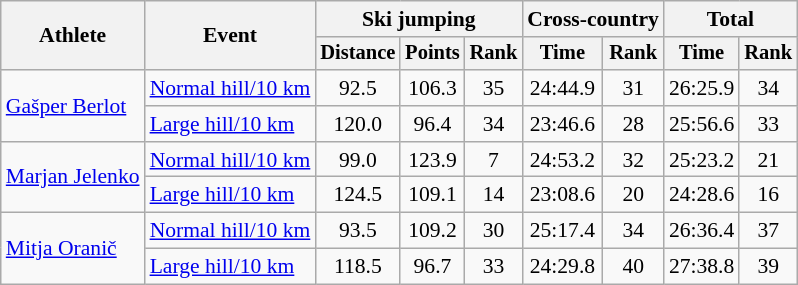<table class="wikitable" style="font-size:90%">
<tr>
<th rowspan="2">Athlete</th>
<th rowspan="2">Event</th>
<th colspan="3">Ski jumping</th>
<th colspan="2">Cross-country</th>
<th colspan="2">Total</th>
</tr>
<tr style="font-size:95%">
<th>Distance</th>
<th>Points</th>
<th>Rank</th>
<th>Time</th>
<th>Rank</th>
<th>Time</th>
<th>Rank</th>
</tr>
<tr align=center>
<td style="text-align:left;" rowspan="2"><a href='#'>Gašper Berlot</a></td>
<td align=left><a href='#'>Normal hill/10 km</a></td>
<td>92.5</td>
<td>106.3</td>
<td>35</td>
<td>24:44.9</td>
<td>31</td>
<td>26:25.9</td>
<td>34</td>
</tr>
<tr align=center>
<td align=left><a href='#'>Large hill/10 km</a></td>
<td>120.0</td>
<td>96.4</td>
<td>34</td>
<td>23:46.6</td>
<td>28</td>
<td>25:56.6</td>
<td>33</td>
</tr>
<tr align=center>
<td style="text-align:left;" rowspan="2"><a href='#'>Marjan Jelenko</a></td>
<td align=left><a href='#'>Normal hill/10 km</a></td>
<td>99.0</td>
<td>123.9</td>
<td>7</td>
<td>24:53.2</td>
<td>32</td>
<td>25:23.2</td>
<td>21</td>
</tr>
<tr align=center>
<td align=left><a href='#'>Large hill/10 km</a></td>
<td>124.5</td>
<td>109.1</td>
<td>14</td>
<td>23:08.6</td>
<td>20</td>
<td>24:28.6</td>
<td>16</td>
</tr>
<tr align=center>
<td style="text-align:left;" rowspan="2"><a href='#'>Mitja Oranič</a></td>
<td align=left><a href='#'>Normal hill/10 km</a></td>
<td>93.5</td>
<td>109.2</td>
<td>30</td>
<td>25:17.4</td>
<td>34</td>
<td>26:36.4</td>
<td>37</td>
</tr>
<tr align=center>
<td align=left><a href='#'>Large hill/10 km</a></td>
<td>118.5</td>
<td>96.7</td>
<td>33</td>
<td>24:29.8</td>
<td>40</td>
<td>27:38.8</td>
<td>39</td>
</tr>
</table>
